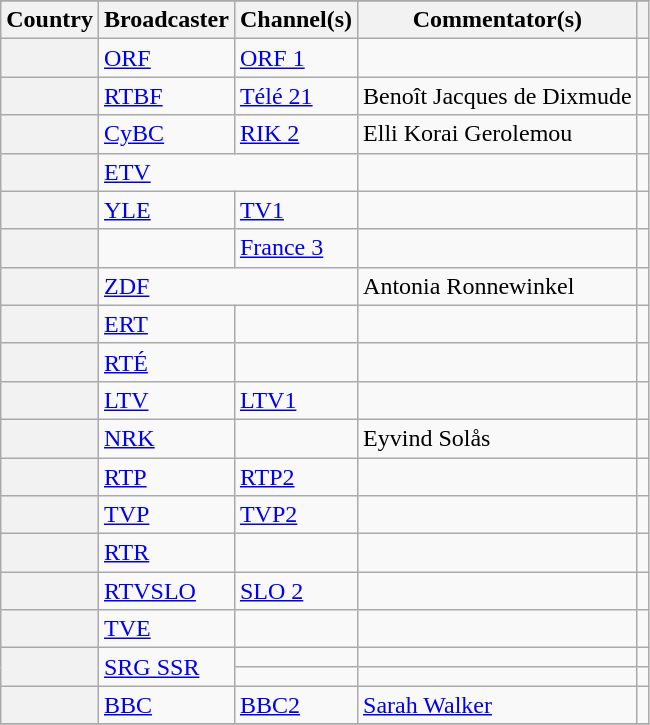<table class="wikitable plainrowheaders">
<tr>
</tr>
<tr>
<th scope="col">Country</th>
<th scope="col">Broadcaster</th>
<th scope="col">Channel(s)</th>
<th scope="col">Commentator(s)</th>
<th scope="col"></th>
</tr>
<tr>
<th scope="row"></th>
<td><a href='#'>ORF</a></td>
<td><a href='#'>ORF 1</a></td>
<td></td>
<td style="text-align:center"></td>
</tr>
<tr>
<th scope="row"></th>
<td><a href='#'>RTBF</a></td>
<td><a href='#'>Télé 21</a></td>
<td>Benoît Jacques de Dixmude</td>
<td style="text-align:center"></td>
</tr>
<tr>
<th scope="row"></th>
<td><a href='#'>CyBC</a></td>
<td><a href='#'>RIK 2</a></td>
<td>Elli Korai Gerolemou</td>
<td style="text-align:center"></td>
</tr>
<tr>
<th scope="row"></th>
<td colspan="2"><a href='#'>ETV</a></td>
<td></td>
<td style="text-align:center"></td>
</tr>
<tr>
<th scope="row"></th>
<td><a href='#'>YLE</a></td>
<td><a href='#'>TV1</a></td>
<td></td>
<td style="text-align:center"></td>
</tr>
<tr>
<th scope="row"></th>
<td></td>
<td><a href='#'>France 3</a></td>
<td></td>
<td style="text-align:center"></td>
</tr>
<tr>
<th scope="row"></th>
<td colspan="2"><a href='#'>ZDF</a></td>
<td>Antonia Ronnewinkel</td>
<td style="text-align:center"></td>
</tr>
<tr>
<th scope="row"></th>
<td><a href='#'>ERT</a></td>
<td></td>
<td></td>
<td></td>
</tr>
<tr>
<th scope="row"></th>
<td><a href='#'>RTÉ</a></td>
<td></td>
<td></td>
<td></td>
</tr>
<tr>
<th scope="row"></th>
<td><a href='#'>LTV</a></td>
<td><a href='#'>LTV1</a></td>
<td></td>
<td style="text-align:center"></td>
</tr>
<tr>
<th scope="row"></th>
<td><a href='#'>NRK</a></td>
<td></td>
<td>Eyvind Solås</td>
<td style="text-align:center"></td>
</tr>
<tr>
<th scope="row"></th>
<td><a href='#'>RTP</a></td>
<td><a href='#'>RTP2</a></td>
<td></td>
<td style="text-align:center"></td>
</tr>
<tr>
<th scope="row"></th>
<td><a href='#'>TVP</a></td>
<td><a href='#'>TVP2</a></td>
<td></td>
<td style="text-align:center"></td>
</tr>
<tr>
<th scope="row"></th>
<td><a href='#'>RTR</a></td>
<td></td>
<td></td>
<td></td>
</tr>
<tr>
<th scope="row"></th>
<td><a href='#'>RTVSLO</a></td>
<td><a href='#'>SLO 2</a></td>
<td></td>
<td style="text-align:center"></td>
</tr>
<tr>
<th scope="row"></th>
<td><a href='#'>TVE</a></td>
<td></td>
<td></td>
<td></td>
</tr>
<tr>
<th scope="rowgroup" rowspan="2"></th>
<td rowspan="2"><a href='#'>SRG SSR</a></td>
<td></td>
<td></td>
<td style="text-align:center"></td>
</tr>
<tr>
<td></td>
<td></td>
<td style="text-align:center"></td>
</tr>
<tr>
<th scope="row"></th>
<td><a href='#'>BBC</a></td>
<td><a href='#'>BBC2</a></td>
<td><a href='#'>Sarah Walker</a></td>
<td style="text-align:center"></td>
</tr>
<tr>
</tr>
</table>
